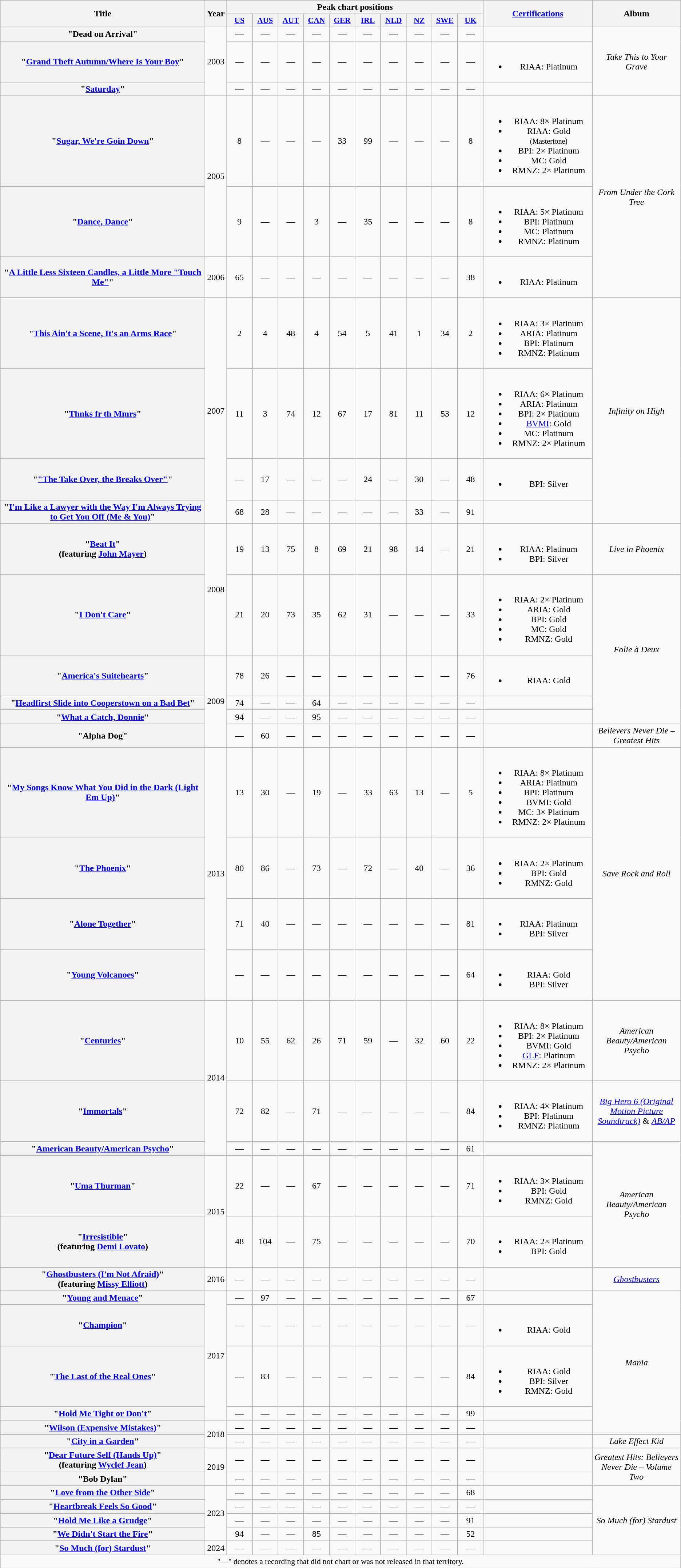<table class="wikitable plainrowheaders" style="text-align:center;" border="1">
<tr>
<th scope="col" rowspan="2" style="width:23em;">Title</th>
<th scope="col" rowspan="2">Year</th>
<th scope="col" colspan="10">Peak chart positions</th>
<th scope="col" rowspan="2" style="width:12em;"><a href='#'>Certifications</a></th>
<th scope="col" rowspan="2">Album</th>
</tr>
<tr>
<th scope="col" style="width:2.8em;font-size:90%;"><a href='#'>US</a><br></th>
<th scope="col" style="width:2.8em;font-size:90%;"><a href='#'>AUS</a><br></th>
<th scope="col" style="width:2.8em;font-size:90%;"><a href='#'>AUT</a><br></th>
<th scope="col" style="width:2.8em;font-size:90%;"><a href='#'>CAN</a><br></th>
<th scope="col" style="width:2.8em;font-size:90%;"><a href='#'>GER</a><br></th>
<th scope="col" style="width:2.8em;font-size:90%;"><a href='#'>IRL</a><br></th>
<th scope="col" style="width:2.8em;font-size:90%;"><a href='#'>NLD</a><br></th>
<th scope="col" style="width:2.8em;font-size:90%;"><a href='#'>NZ</a><br></th>
<th scope="col" style="width:2.8em;font-size:90%;"><a href='#'>SWE</a><br></th>
<th scope="col" style="width:2.8em;font-size:90%;"><a href='#'>UK</a><br></th>
</tr>
<tr>
<th scope="row">"Dead on Arrival"</th>
<td rowspan="3">2003</td>
<td>—</td>
<td>—</td>
<td>—</td>
<td>—</td>
<td>—</td>
<td>—</td>
<td>—</td>
<td>—</td>
<td>—</td>
<td>—</td>
<td></td>
<td rowspan="3"><em>Take This to Your Grave</em></td>
</tr>
<tr>
<th scope="row">"<a href='#'>Grand Theft Autumn/Where Is Your Boy</a>"</th>
<td>—</td>
<td>—</td>
<td>—</td>
<td>—</td>
<td>—</td>
<td>—</td>
<td>—</td>
<td>—</td>
<td>—</td>
<td>—</td>
<td><br><ul><li>RIAA: Platinum</li></ul></td>
</tr>
<tr>
<th scope="row">"<a href='#'>Saturday</a>"</th>
<td>—</td>
<td>—</td>
<td>—</td>
<td>—</td>
<td>—</td>
<td>—</td>
<td>—</td>
<td>—</td>
<td>—</td>
<td>—</td>
<td></td>
</tr>
<tr>
<th scope="row">"<a href='#'>Sugar, We're Goin Down</a>"</th>
<td rowspan="2">2005</td>
<td>8</td>
<td>—</td>
<td>—</td>
<td>—</td>
<td>33</td>
<td>99</td>
<td>—</td>
<td>—</td>
<td>—</td>
<td>8</td>
<td><br><ul><li>RIAA: 8× Platinum</li><li>RIAA: Gold <small>(Mastertone)</small></li><li>BPI: 2× Platinum</li><li>MC: Gold</li><li>RMNZ: 2× Platinum</li></ul></td>
<td rowspan="3"><em>From Under the Cork Tree</em></td>
</tr>
<tr>
<th scope="row">"<a href='#'>Dance, Dance</a>"</th>
<td>9</td>
<td>—</td>
<td>—</td>
<td>3</td>
<td>—</td>
<td>35</td>
<td>—</td>
<td>—</td>
<td>—</td>
<td>8</td>
<td><br><ul><li>RIAA: 5× Platinum</li><li>BPI: Platinum</li><li>MC: Platinum</li><li>RMNZ: Platinum</li></ul></td>
</tr>
<tr>
<th scope="row">"<a href='#'>A Little Less Sixteen Candles, a Little More "Touch Me"</a>"</th>
<td>2006</td>
<td>65</td>
<td>—</td>
<td>—</td>
<td>—</td>
<td>—</td>
<td>—</td>
<td>—</td>
<td>—</td>
<td>—</td>
<td>38</td>
<td><br><ul><li>RIAA: Platinum</li></ul></td>
</tr>
<tr>
<th scope="row">"<a href='#'>This Ain't a Scene, It's an Arms Race</a>"</th>
<td rowspan="4">2007</td>
<td>2</td>
<td>4</td>
<td>48</td>
<td>4</td>
<td>54</td>
<td>5</td>
<td>41</td>
<td>1</td>
<td>34</td>
<td>2</td>
<td><br><ul><li>RIAA: 3× Platinum</li><li>ARIA: Platinum</li><li>BPI: Platinum</li><li>RMNZ: Platinum</li></ul></td>
<td rowspan="4"><em>Infinity on High</em></td>
</tr>
<tr>
<th scope="row">"<a href='#'>Thnks fr th Mmrs</a>"</th>
<td>11</td>
<td>3</td>
<td>74</td>
<td>12</td>
<td>67</td>
<td>17</td>
<td>81</td>
<td>11</td>
<td>53</td>
<td>12</td>
<td><br><ul><li>RIAA: 6× Platinum</li><li>ARIA: Platinum</li><li>BPI: 2× Platinum</li><li><a href='#'>BVMI</a>: Gold</li><li>MC: Platinum</li><li>RMNZ: 2× Platinum</li></ul></td>
</tr>
<tr>
<th scope="row">"<a href='#'>"The Take Over, the Breaks Over"</a>"</th>
<td>—</td>
<td>17</td>
<td>—</td>
<td>—</td>
<td>—</td>
<td>24</td>
<td>—</td>
<td>30</td>
<td>—</td>
<td>48</td>
<td><br><ul><li>BPI: Silver</li></ul></td>
</tr>
<tr>
<th scope="row">"<a href='#'>I'm Like a Lawyer with the Way I'm Always Trying to Get You Off (Me & You)</a>"</th>
<td>68</td>
<td>28</td>
<td>—</td>
<td>—</td>
<td>—</td>
<td>—</td>
<td>—</td>
<td>33</td>
<td>—</td>
<td>91</td>
<td></td>
</tr>
<tr>
<th scope="row">"<a href='#'>Beat It</a>"<br><span>(featuring <a href='#'>John Mayer</a>)</span></th>
<td rowspan="2">2008</td>
<td>19</td>
<td>13</td>
<td>75</td>
<td>8</td>
<td>69</td>
<td>21</td>
<td>98</td>
<td>14</td>
<td>—</td>
<td>21</td>
<td><br><ul><li>RIAA: Platinum</li><li>BPI: Silver</li></ul></td>
<td><em>Live in Phoenix</em></td>
</tr>
<tr>
<th scope="row">"<a href='#'>I Don't Care</a>"</th>
<td>21</td>
<td>20</td>
<td>73</td>
<td>35</td>
<td>62</td>
<td>31</td>
<td>—</td>
<td>—</td>
<td>—</td>
<td>33</td>
<td><br><ul><li>RIAA: 2× Platinum</li><li>ARIA: Gold</li><li>BPI: Gold</li><li>MC: Gold</li><li>RMNZ: Gold</li></ul></td>
<td rowspan="4"><em>Folie à Deux</em></td>
</tr>
<tr>
<th scope="row">"<a href='#'>America's Suitehearts</a>"</th>
<td rowspan="4">2009</td>
<td>78</td>
<td>26</td>
<td>—</td>
<td>—</td>
<td>—</td>
<td>—</td>
<td>—</td>
<td>—</td>
<td>—</td>
<td>76</td>
<td><br><ul><li>RIAA: Gold</li></ul></td>
</tr>
<tr>
<th scope="row">"<a href='#'>Headfirst Slide into Cooperstown on a Bad Bet</a>"</th>
<td>74</td>
<td>—</td>
<td>—</td>
<td>64</td>
<td>—</td>
<td>—</td>
<td>—</td>
<td>—</td>
<td>—</td>
<td>—</td>
<td></td>
</tr>
<tr>
<th scope="row">"<a href='#'>What a Catch, Donnie</a>"</th>
<td>94</td>
<td>—</td>
<td>—</td>
<td>95</td>
<td>—</td>
<td>—</td>
<td>—</td>
<td>—</td>
<td>—</td>
<td>—</td>
<td></td>
</tr>
<tr>
<th scope="row">"Alpha Dog"</th>
<td>—</td>
<td>60</td>
<td>—</td>
<td>—</td>
<td>—</td>
<td>—</td>
<td>—</td>
<td>—</td>
<td>—</td>
<td>—</td>
<td></td>
<td><em>Believers Never Die – Greatest Hits</em></td>
</tr>
<tr>
<th scope="row">"<a href='#'>My Songs Know What You Did in the Dark (Light Em Up)</a>"</th>
<td rowspan="4">2013</td>
<td>13</td>
<td>30</td>
<td>—</td>
<td>19</td>
<td>—</td>
<td>33</td>
<td>63</td>
<td>13</td>
<td>—</td>
<td>5</td>
<td><br><ul><li>RIAA: 8× Platinum</li><li>ARIA: Platinum</li><li>BPI: Platinum</li><li>BVMI: Gold</li><li>MC: 3× Platinum</li><li>RMNZ: 2× Platinum</li></ul></td>
<td rowspan="4"><em>Save Rock and Roll</em></td>
</tr>
<tr>
<th scope="row">"<a href='#'>The Phoenix</a>"</th>
<td>80</td>
<td>86</td>
<td>—</td>
<td>73</td>
<td>—</td>
<td>72</td>
<td>—</td>
<td>40</td>
<td>—</td>
<td>36</td>
<td><br><ul><li>RIAA: 2× Platinum</li><li>BPI: Gold</li><li>RMNZ: Gold</li></ul></td>
</tr>
<tr>
<th scope="row">"<a href='#'>Alone Together</a>"</th>
<td>71</td>
<td>40</td>
<td>—</td>
<td>—</td>
<td>—</td>
<td>—</td>
<td>—</td>
<td>—</td>
<td>—</td>
<td>81</td>
<td><br><ul><li>RIAA: Platinum</li><li>BPI: Silver</li></ul></td>
</tr>
<tr>
<th scope="row">"<a href='#'>Young Volcanoes</a>"</th>
<td>—</td>
<td>—</td>
<td>—</td>
<td>—</td>
<td>—</td>
<td>—</td>
<td>—</td>
<td>—</td>
<td>—</td>
<td>64</td>
<td><br><ul><li>RIAA: Gold</li><li>BPI: Silver</li></ul></td>
</tr>
<tr>
<th scope="row">"<a href='#'>Centuries</a>"</th>
<td rowspan="3">2014</td>
<td>10</td>
<td>55</td>
<td>62</td>
<td>26</td>
<td>71</td>
<td>59</td>
<td>—</td>
<td>32</td>
<td>60</td>
<td>22</td>
<td><br><ul><li>RIAA: 8× Platinum</li><li>BPI: 2× Platinum</li><li>BVMI: Gold</li><li><a href='#'>GLF</a>: Platinum</li><li>RMNZ: 2× Platinum</li></ul></td>
<td><em>American Beauty/American Psycho</em></td>
</tr>
<tr>
<th scope="row">"<a href='#'>Immortals</a>"</th>
<td>72</td>
<td>82</td>
<td>—</td>
<td>71</td>
<td>—</td>
<td>—</td>
<td>—</td>
<td>—</td>
<td>—</td>
<td>84</td>
<td><br><ul><li>RIAA: 4× Platinum</li><li>BPI: Platinum</li><li>RMNZ: Platinum</li></ul></td>
<td><em><a href='#'>Big Hero 6 (Original Motion Picture Soundtrack)</a></em> & <em><a href='#'>AB/AP</a></em></td>
</tr>
<tr>
<th scope="row">"<a href='#'>American Beauty/American Psycho</a>"</th>
<td>—</td>
<td>—</td>
<td>—</td>
<td>—</td>
<td>—</td>
<td>—</td>
<td>—</td>
<td>—</td>
<td>—</td>
<td>61</td>
<td></td>
<td rowspan="3"><em>American Beauty/American Psycho</em></td>
</tr>
<tr>
<th scope="row">"<a href='#'>Uma Thurman</a>"</th>
<td rowspan="2">2015</td>
<td>22</td>
<td>—</td>
<td>—</td>
<td>67</td>
<td>—</td>
<td>—</td>
<td>—</td>
<td>—</td>
<td>—</td>
<td>71</td>
<td><br><ul><li>RIAA: 3× Platinum</li><li>BPI: Gold</li><li>RMNZ: Gold</li></ul></td>
</tr>
<tr>
<th scope="row">"<a href='#'>Irresistible</a>"<br><span>(featuring <a href='#'>Demi Lovato</a>)</span></th>
<td>48</td>
<td>104</td>
<td>—</td>
<td>75</td>
<td>—</td>
<td>—</td>
<td>—</td>
<td>—</td>
<td>—</td>
<td>70</td>
<td><br><ul><li>RIAA: 2× Platinum</li><li>BPI: Gold</li></ul></td>
</tr>
<tr>
<th scope="row">"<a href='#'>Ghostbusters (I'm Not Afraid)</a>"<br><span>(featuring <a href='#'>Missy Elliott</a>)</span></th>
<td>2016</td>
<td>—</td>
<td>—</td>
<td>—</td>
<td>—</td>
<td>—</td>
<td>—</td>
<td>—</td>
<td>—</td>
<td>—</td>
<td>—</td>
<td></td>
<td><em><a href='#'>Ghostbusters</a></em></td>
</tr>
<tr>
<th scope="row">"<a href='#'>Young and Menace</a>"</th>
<td rowspan="4">2017</td>
<td>—</td>
<td>97</td>
<td>—</td>
<td>—</td>
<td>—</td>
<td>—</td>
<td>—</td>
<td>—</td>
<td>—</td>
<td>67</td>
<td></td>
<td rowspan="5"><em>Mania</em></td>
</tr>
<tr>
<th scope="row">"<a href='#'>Champion</a>"</th>
<td>—</td>
<td>—</td>
<td>—</td>
<td>—</td>
<td>—</td>
<td>—</td>
<td>—</td>
<td>—</td>
<td>—</td>
<td>—</td>
<td><br><ul><li>RIAA: Gold</li></ul></td>
</tr>
<tr>
<th scope="row">"<a href='#'>The Last of the Real Ones</a>"</th>
<td>—</td>
<td>83</td>
<td>—</td>
<td>—</td>
<td>—</td>
<td>—</td>
<td>—</td>
<td>—</td>
<td>—</td>
<td>84</td>
<td><br><ul><li>RIAA: Gold</li><li>BPI: Silver</li><li>RMNZ: Gold</li></ul></td>
</tr>
<tr>
<th scope="row">"<a href='#'>Hold Me Tight or Don't</a>"</th>
<td>—</td>
<td>—</td>
<td>—</td>
<td>—</td>
<td>—</td>
<td>—</td>
<td>—</td>
<td>—</td>
<td>—</td>
<td>99</td>
<td></td>
</tr>
<tr>
<th scope="row">"<a href='#'>Wilson (Expensive Mistakes)</a>"</th>
<td rowspan="2">2018</td>
<td>—</td>
<td>—</td>
<td>—</td>
<td>—</td>
<td>—</td>
<td>—</td>
<td>—</td>
<td>—</td>
<td>—</td>
<td>—</td>
<td></td>
</tr>
<tr>
<th scope="row">"<a href='#'>City in a Garden</a>"</th>
<td>—</td>
<td>—</td>
<td>—</td>
<td>—</td>
<td>—</td>
<td>—</td>
<td>—</td>
<td>—</td>
<td>—</td>
<td>—</td>
<td></td>
<td><em>Lake Effect Kid</em></td>
</tr>
<tr>
<th scope="row">"<a href='#'>Dear Future Self (Hands Up)</a>"<br><span>(featuring <a href='#'>Wyclef Jean</a>)</span></th>
<td rowspan="2">2019</td>
<td>—</td>
<td>—</td>
<td>—</td>
<td>—</td>
<td>—</td>
<td>—</td>
<td>—</td>
<td>—</td>
<td>—</td>
<td>—</td>
<td></td>
<td rowspan="2"><em>Greatest Hits: Believers Never Die – Volume Two</em></td>
</tr>
<tr>
<th scope="row">"Bob Dylan"</th>
<td>—</td>
<td>—</td>
<td>—</td>
<td>—</td>
<td>—</td>
<td>—</td>
<td>—</td>
<td>—</td>
<td>—</td>
<td>—</td>
<td></td>
</tr>
<tr>
<th scope="row">"<a href='#'>Love from the Other Side</a>"</th>
<td rowspan="4">2023</td>
<td>—</td>
<td>—</td>
<td>—</td>
<td>—</td>
<td>—</td>
<td>—</td>
<td>—</td>
<td>—</td>
<td>—</td>
<td>68</td>
<td></td>
<td rowspan="5"><em>So Much (for) Stardust</em></td>
</tr>
<tr>
<th scope="row">"<a href='#'>Heartbreak Feels So Good</a>"</th>
<td>—</td>
<td>—</td>
<td>—</td>
<td>—</td>
<td>—</td>
<td>—</td>
<td>—</td>
<td>—</td>
<td>—</td>
<td>—</td>
<td></td>
</tr>
<tr>
<th scope="row">"<a href='#'>Hold Me Like a Grudge</a>"</th>
<td>—</td>
<td>—</td>
<td>—</td>
<td>—</td>
<td>—</td>
<td>—</td>
<td>—</td>
<td>—</td>
<td>—</td>
<td>91</td>
<td></td>
</tr>
<tr>
<th scope="row">"<a href='#'>We Didn't Start the Fire</a>"</th>
<td>94</td>
<td>—</td>
<td>—</td>
<td>85</td>
<td>—</td>
<td>—</td>
<td>—</td>
<td>—</td>
<td>—</td>
<td>52</td>
<td></td>
</tr>
<tr>
<th scope="row">"<a href='#'>So Much (for) Stardust</a>"</th>
<td rowspan="1">2024</td>
<td>—</td>
<td>—</td>
<td>—</td>
<td>—</td>
<td>—</td>
<td>—</td>
<td>—</td>
<td>—</td>
<td>—</td>
<td>—</td>
<td></td>
</tr>
<tr>
<td colspan="15" style="font-size:90%">"—" denotes a recording that did not chart or was not released in that territory.</td>
</tr>
</table>
